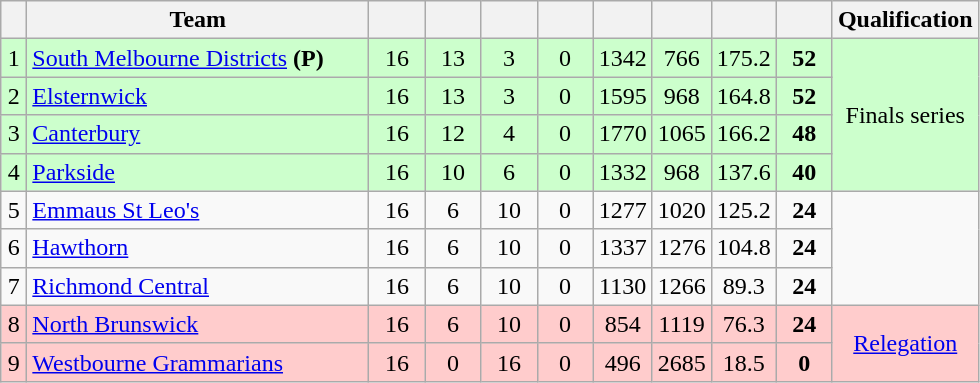<table class="wikitable" style="text-align:center; margin-bottom:0">
<tr>
<th style="width:10px"></th>
<th style="width:35%;">Team</th>
<th style="width:30px;"></th>
<th style="width:30px;"></th>
<th style="width:30px;"></th>
<th style="width:30px;"></th>
<th style="width:30px;"></th>
<th style="width:30px;"></th>
<th style="width:30px;"></th>
<th style="width:30px;"></th>
<th>Qualification</th>
</tr>
<tr style="background:#ccffcc;">
<td>1</td>
<td style="text-align:left;"><a href='#'>South Melbourne Districts</a> <strong>(P)</strong></td>
<td>16</td>
<td>13</td>
<td>3</td>
<td>0</td>
<td>1342</td>
<td>766</td>
<td>175.2</td>
<td><strong>52</strong></td>
<td rowspan=4>Finals series</td>
</tr>
<tr style="background:#ccffcc;">
<td>2</td>
<td style="text-align:left;"><a href='#'>Elsternwick</a></td>
<td>16</td>
<td>13</td>
<td>3</td>
<td>0</td>
<td>1595</td>
<td>968</td>
<td>164.8</td>
<td><strong>52</strong></td>
</tr>
<tr style="background:#ccffcc;">
<td>3</td>
<td style="text-align:left;"><a href='#'>Canterbury</a></td>
<td>16</td>
<td>12</td>
<td>4</td>
<td>0</td>
<td>1770</td>
<td>1065</td>
<td>166.2</td>
<td><strong>48</strong></td>
</tr>
<tr style="background:#ccffcc;">
<td>4</td>
<td style="text-align:left;"><a href='#'>Parkside</a></td>
<td>16</td>
<td>10</td>
<td>6</td>
<td>0</td>
<td>1332</td>
<td>968</td>
<td>137.6</td>
<td><strong>40</strong></td>
</tr>
<tr>
<td>5</td>
<td style="text-align:left;"><a href='#'>Emmaus St Leo's</a></td>
<td>16</td>
<td>6</td>
<td>10</td>
<td>0</td>
<td>1277</td>
<td>1020</td>
<td>125.2</td>
<td><strong>24</strong></td>
</tr>
<tr>
<td>6</td>
<td style="text-align:left;"><a href='#'>Hawthorn</a></td>
<td>16</td>
<td>6</td>
<td>10</td>
<td>0</td>
<td>1337</td>
<td>1276</td>
<td>104.8</td>
<td><strong>24</strong></td>
</tr>
<tr>
<td>7</td>
<td style="text-align:left;"><a href='#'>Richmond Central</a></td>
<td>16</td>
<td>6</td>
<td>10</td>
<td>0</td>
<td>1130</td>
<td>1266</td>
<td>89.3</td>
<td><strong>24</strong></td>
</tr>
<tr style="background:#FFCCCC;">
<td>8</td>
<td style="text-align:left;"><a href='#'>North Brunswick</a></td>
<td>16</td>
<td>6</td>
<td>10</td>
<td>0</td>
<td>854</td>
<td>1119</td>
<td>76.3</td>
<td><strong>24</strong></td>
<td rowspan=2><a href='#'>Relegation</a></td>
</tr>
<tr style="background:#FFCCCC;">
<td>9</td>
<td style="text-align:left;"><a href='#'>Westbourne Grammarians</a></td>
<td>16</td>
<td>0</td>
<td>16</td>
<td>0</td>
<td>496</td>
<td>2685</td>
<td>18.5</td>
<td><strong>0</strong></td>
</tr>
</table>
